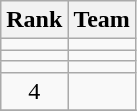<table class="wikitable" border="1">
<tr>
<th>Rank</th>
<th>Team</th>
</tr>
<tr>
<td align=center></td>
<td></td>
</tr>
<tr>
<td align=center></td>
<td></td>
</tr>
<tr>
<td align=center></td>
<td></td>
</tr>
<tr>
<td align=center>4</td>
<td></td>
</tr>
<tr>
</tr>
</table>
